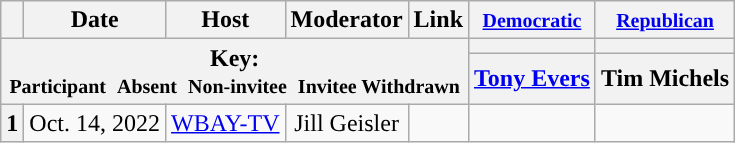<table class="wikitable" style="text-align:center;">
<tr>
<th scope="col"></th>
<th scope="col">Date</th>
<th scope="col">Host</th>
<th scope="col">Moderator</th>
<th scope="col">Link</th>
<th scope="col"><small><a href='#'>Democratic</a></small></th>
<th scope="col"><small><a href='#'>Republican</a></small></th>
</tr>
<tr>
<th colspan="5" rowspan="2">Key:<br> <small>Participant </small>  <small>Absent </small>  <small>Non-invitee </small>  <small>Invitee  Withdrawn</small></th>
<th scope="col" style="background:"></th>
<th scope="col" style="background:"></th>
</tr>
<tr>
<th scope="col"><a href='#'>Tony Evers</a></th>
<th scope="col">Tim Michels</th>
</tr>
<tr>
<th scope="row">1</th>
<td style="white-space:nowrap;">Oct. 14, 2022</td>
<td style="white-space:nowrap;"><a href='#'>WBAY-TV</a></td>
<td style="white-space:nowrap;">Jill Geisler</td>
<td style="white-space:nowrap;"></td>
<td></td>
<td></td>
</tr>
</table>
